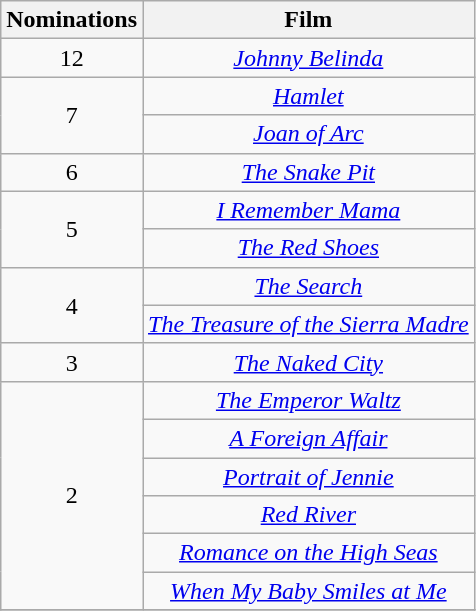<table class="wikitable" rowspan="2" style="text-align:center;">
<tr>
<th scope="col" style="width:55px;">Nominations</th>
<th scope="col" style="text-align:center;">Film</th>
</tr>
<tr>
<td rowspan="1" style="text-align:center">12</td>
<td><em><a href='#'>Johnny Belinda</a></em></td>
</tr>
<tr>
<td rowspan="2" style="text-align:center">7</td>
<td><em><a href='#'>Hamlet</a></em></td>
</tr>
<tr>
<td><em><a href='#'>Joan of Arc</a></em></td>
</tr>
<tr>
<td rowspan="1" style="text-align:center">6</td>
<td><em><a href='#'>The Snake Pit</a></em></td>
</tr>
<tr>
<td rowspan="2" style="text-align:center">5</td>
<td><em><a href='#'>I Remember Mama</a></em></td>
</tr>
<tr>
<td><em><a href='#'>The Red Shoes</a></em></td>
</tr>
<tr>
<td rowspan="2" style="text-align:center">4</td>
<td><em><a href='#'>The Search</a></em></td>
</tr>
<tr>
<td><em><a href='#'>The Treasure of the Sierra Madre</a></em></td>
</tr>
<tr>
<td rowspan="1" style="text-align:center">3</td>
<td><em><a href='#'>The Naked City</a></em></td>
</tr>
<tr>
<td rowspan="6" style="text-align:center">2</td>
<td><em><a href='#'>The Emperor Waltz</a></em></td>
</tr>
<tr>
<td><em><a href='#'>A Foreign Affair</a></em></td>
</tr>
<tr>
<td><em><a href='#'>Portrait of Jennie</a></em></td>
</tr>
<tr>
<td><em><a href='#'>Red River</a></em></td>
</tr>
<tr>
<td><em><a href='#'>Romance on the High Seas</a></em></td>
</tr>
<tr>
<td><em><a href='#'>When My Baby Smiles at Me</a></em></td>
</tr>
<tr>
</tr>
</table>
